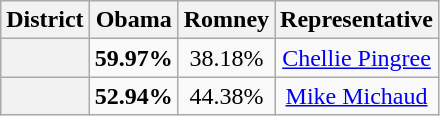<table class=wikitable>
<tr>
<th>District</th>
<th>Obama</th>
<th>Romney</th>
<th>Representative</th>
</tr>
<tr align=center>
<th></th>
<td><strong>59.97%</strong></td>
<td>38.18%</td>
<td><a href='#'>Chellie Pingree</a></td>
</tr>
<tr align=center>
<th></th>
<td><strong>52.94%</strong></td>
<td>44.38%</td>
<td><a href='#'>Mike Michaud</a></td>
</tr>
</table>
